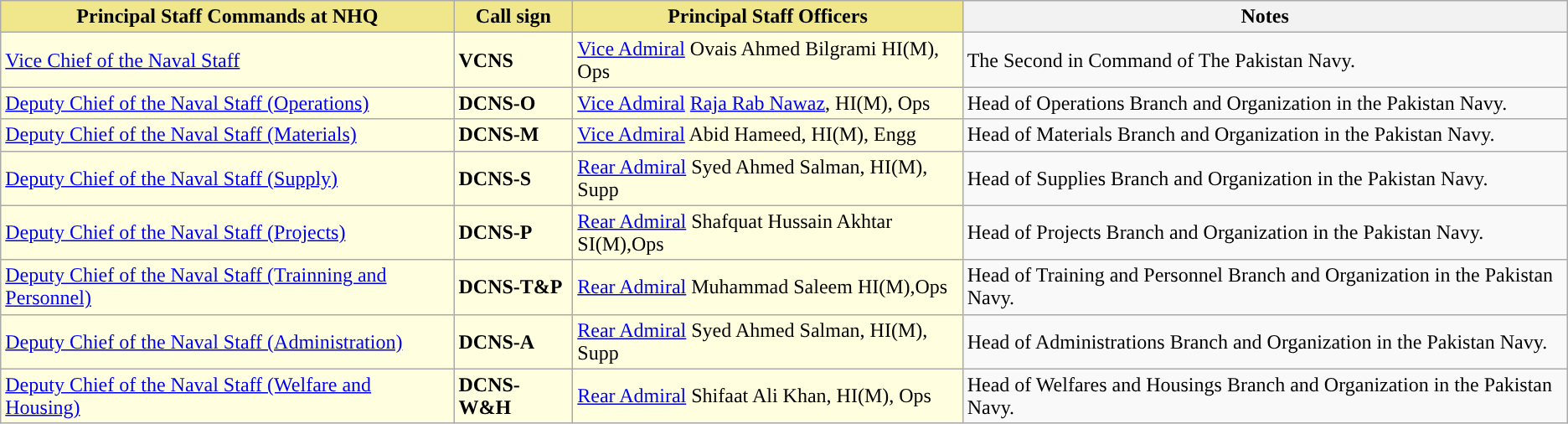<table class="wikitable">
<tr>
<th style="background:khaki;">Principal Staff Commands at NHQ</th>
<th style="background:khaki;">Call sign</th>
<th style="background:khaki;">Principal Staff Officers</th>
<th>Notes</th>
</tr>
<tr>
<td style="background:#FFFFE0  ;"><a href='#'>Vice Chief of the Naval Staff</a></td>
<td style="background:#FFFFE0  ;"><strong> VCNS</strong></td>
<td style="background:#FFFFE0  ;"><a href='#'>Vice Admiral</a> Ovais Ahmed Bilgrami HI(M), Ops</td>
<td>The Second in Command of The Pakistan Navy.</td>
</tr>
<tr>
<td style="background:#FFFFE0  ;"><a href='#'>Deputy Chief of the Naval Staff (Operations)</a></td>
<td style="background:#FFFFE0  ;"><strong>DCNS-O</strong></td>
<td style="background:#FFFFE0  ;"><a href='#'>Vice Admiral</a> <a href='#'>Raja Rab Nawaz</a>, HI(M), Ops</td>
<td>Head of Operations Branch and Organization in the Pakistan Navy.</td>
</tr>
<tr>
<td style="background:#FFFFE0  ;"><a href='#'>Deputy Chief of the Naval Staff (Materials)</a></td>
<td style="background:#FFFFE0  ;"><strong>DCNS-M</strong></td>
<td style="background:#FFFFE0  ;"><a href='#'>Vice Admiral</a> Abid Hameed, HI(M), Engg</td>
<td>Head of Materials Branch and Organization in the Pakistan Navy.</td>
</tr>
<tr>
<td style="background:#FFFFE0  ;"><a href='#'>Deputy Chief of the Naval Staff (Supply)</a></td>
<td style="background:#FFFFE0  ;"><strong>DCNS-S</strong></td>
<td style="background:#FFFFE0  ;"><a href='#'>Rear Admiral</a> Syed Ahmed Salman, HI(M), Supp</td>
<td>Head of Supplies Branch and Organization in the Pakistan Navy.</td>
</tr>
<tr>
<td style="background:#FFFFE0  ;"><a href='#'>Deputy Chief of the Naval Staff (Projects)</a></td>
<td style="background:#FFFFE0  ;"><strong>DCNS-P</strong></td>
<td style="background:#FFFFE0  ;"><a href='#'>Rear Admiral</a> Shafquat Hussain Akhtar SI(M),Ops</td>
<td>Head of Projects Branch and Organization in the Pakistan Navy.</td>
</tr>
<tr>
<td style="background:#FFFFE0  ;"><a href='#'>Deputy Chief of the Naval Staff (Trainning and Personnel)</a></td>
<td style="background:#FFFFE0 ;"><strong>DCNS-T&P</strong></td>
<td style="background:#FFFFE0 ;"><a href='#'>Rear Admiral</a> Muhammad Saleem HI(M),Ops</td>
<td>Head of Training and Personnel Branch and Organization in the Pakistan Navy.</td>
</tr>
<tr>
<td style="background:#FFFFE0  ;"><a href='#'>Deputy Chief of the Naval Staff (Administration)</a></td>
<td style="background:#FFFFE0  ;"><strong>DCNS-A</strong></td>
<td style="background:#FFFFE0  ;"><a href='#'>Rear Admiral</a> Syed Ahmed Salman, HI(M), Supp</td>
<td>Head of Administrations Branch and Organization in the Pakistan Navy.</td>
</tr>
<tr>
<td style="background:#FFFFE0  ;"><a href='#'>Deputy Chief of the Naval Staff (Welfare and Housing)</a></td>
<td style="background:#FFFFE0  ;"><strong>DCNS-W&H</strong></td>
<td style="background:#FFFFE0  ;"><a href='#'>Rear Admiral</a> Shifaat Ali Khan, HI(M), Ops</td>
<td>Head of Welfares and Housings Branch and Organization in the Pakistan Navy.</td>
</tr>
</table>
